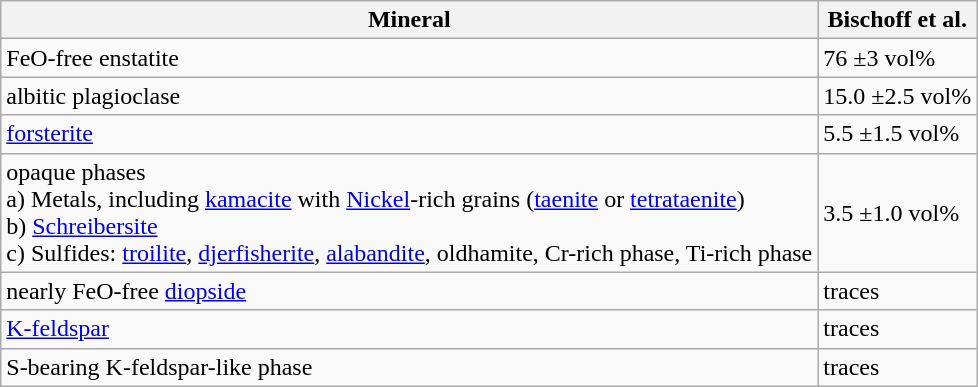<table class="wikitable">
<tr>
<th>Mineral</th>
<th>Bischoff et al.</th>
</tr>
<tr>
<td>FeO-free enstatite</td>
<td>76 ±3 vol%</td>
</tr>
<tr>
<td>albitic plagioclase</td>
<td>15.0 ±2.5 vol%</td>
</tr>
<tr>
<td><a href='#'>forsterite</a></td>
<td>5.5 ±1.5 vol%</td>
</tr>
<tr>
<td>opaque phases<br>a) Metals, including <a href='#'>kamacite</a> with <a href='#'>Nickel</a>-rich grains (<a href='#'>taenite</a> or <a href='#'>tetrataenite</a>)<br>b) <a href='#'>Schreibersite</a><br>c) Sulfides: <a href='#'>troilite</a>, <a href='#'>djerfisherite</a>, <a href='#'>alabandite</a>, oldhamite, Cr-rich phase, Ti-rich phase</td>
<td>3.5 ±1.0 vol%</td>
</tr>
<tr>
<td>nearly FeO-free <a href='#'>diopside</a></td>
<td>traces</td>
</tr>
<tr>
<td><a href='#'>K-feldspar</a></td>
<td>traces</td>
</tr>
<tr>
<td>S-bearing K-feldspar-like phase</td>
<td>traces</td>
</tr>
</table>
